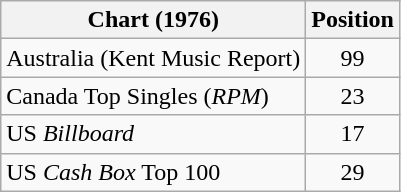<table class="wikitable sortable">
<tr>
<th align="left">Chart (1976)</th>
<th style="text-align:center;">Position</th>
</tr>
<tr>
<td>Australia (Kent Music Report)</td>
<td style="text-align:center;">99</td>
</tr>
<tr>
<td>Canada Top Singles (<em>RPM</em>)</td>
<td style="text-align:center;">23</td>
</tr>
<tr>
<td>US <em>Billboard</em></td>
<td style="text-align:center;">17</td>
</tr>
<tr>
<td>US <em>Cash Box</em> Top 100</td>
<td style="text-align:center;">29</td>
</tr>
</table>
